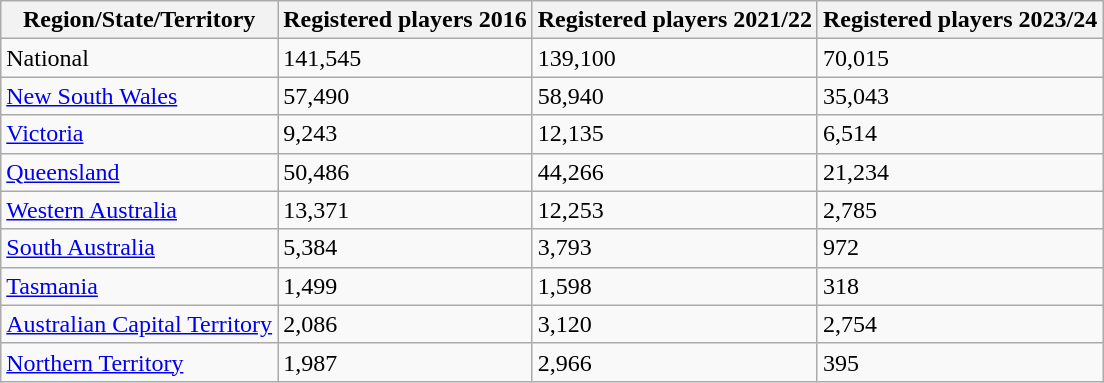<table class="sortable wikitable">
<tr>
<th colspan="1">Region/State/Territory</th>
<th colspan="1">Registered players 2016</th>
<th>Registered players 2021/22</th>
<th>Registered players 2023/24</th>
</tr>
<tr>
<td> National</td>
<td>141,545</td>
<td>139,100</td>
<td>70,015</td>
</tr>
<tr>
<td> <a href='#'>New South Wales</a></td>
<td>57,490</td>
<td>58,940</td>
<td>35,043</td>
</tr>
<tr>
<td> <a href='#'>Victoria</a></td>
<td>9,243</td>
<td>12,135</td>
<td>6,514</td>
</tr>
<tr>
<td> <a href='#'>Queensland</a></td>
<td>50,486</td>
<td>44,266</td>
<td>21,234</td>
</tr>
<tr>
<td> <a href='#'>Western Australia</a></td>
<td>13,371</td>
<td>12,253</td>
<td>2,785</td>
</tr>
<tr>
<td> <a href='#'>South Australia</a></td>
<td>5,384</td>
<td>3,793</td>
<td>972</td>
</tr>
<tr>
<td> <a href='#'>Tasmania</a></td>
<td>1,499</td>
<td>1,598</td>
<td>318</td>
</tr>
<tr>
<td> <a href='#'>Australian Capital Territory</a></td>
<td>2,086</td>
<td>3,120</td>
<td>2,754</td>
</tr>
<tr>
<td> <a href='#'>Northern Territory</a></td>
<td>1,987</td>
<td>2,966</td>
<td>395</td>
</tr>
</table>
